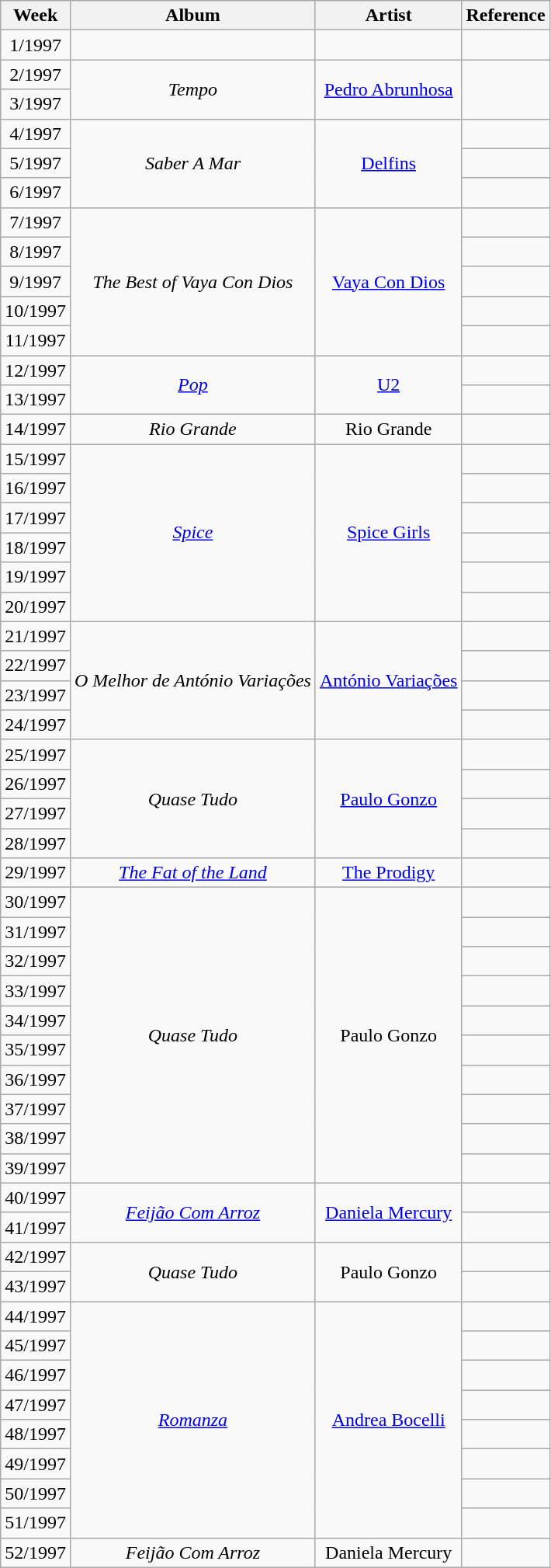<table class="wikitable" style="text-align:center">
<tr>
<th>Week</th>
<th>Album</th>
<th>Artist</th>
<th>Reference</th>
</tr>
<tr>
<td>1/1997</td>
<td></td>
<td></td>
<td></td>
</tr>
<tr>
<td>2/1997</td>
<td rowspan="2"><em>Tempo</em></td>
<td rowspan="2"><a href='#'>Pedro Abrunhosa</a></td>
<td rowspan="2"></td>
</tr>
<tr>
<td>3/1997</td>
</tr>
<tr>
<td>4/1997</td>
<td rowspan="3"><em>Saber A Mar</em></td>
<td rowspan="3"><a href='#'>Delfins</a></td>
<td></td>
</tr>
<tr>
<td>5/1997</td>
<td></td>
</tr>
<tr>
<td>6/1997</td>
<td></td>
</tr>
<tr>
<td>7/1997</td>
<td rowspan="5"><em>The Best of Vaya Con Dios</em></td>
<td rowspan="5"><a href='#'>Vaya Con Dios</a></td>
<td></td>
</tr>
<tr>
<td>8/1997</td>
<td></td>
</tr>
<tr>
<td>9/1997</td>
<td></td>
</tr>
<tr>
<td>10/1997</td>
<td></td>
</tr>
<tr>
<td>11/1997</td>
<td></td>
</tr>
<tr>
<td>12/1997</td>
<td rowspan="2"><em><a href='#'>Pop</a></em></td>
<td rowspan="2"><a href='#'>U2</a></td>
<td></td>
</tr>
<tr>
<td>13/1997</td>
<td></td>
</tr>
<tr>
<td>14/1997</td>
<td><em>Rio Grande</em></td>
<td>Rio Grande</td>
<td></td>
</tr>
<tr>
<td>15/1997</td>
<td rowspan="6"><em><a href='#'>Spice</a></em></td>
<td rowspan="6"><a href='#'>Spice Girls</a></td>
<td></td>
</tr>
<tr>
<td>16/1997</td>
<td></td>
</tr>
<tr>
<td>17/1997</td>
<td></td>
</tr>
<tr>
<td>18/1997</td>
<td></td>
</tr>
<tr>
<td>19/1997</td>
<td></td>
</tr>
<tr>
<td>20/1997</td>
<td></td>
</tr>
<tr>
<td>21/1997</td>
<td rowspan="4"><em>O Melhor de António Variações</em></td>
<td rowspan="4"><a href='#'>António Variações</a></td>
<td></td>
</tr>
<tr>
<td>22/1997</td>
<td></td>
</tr>
<tr>
<td>23/1997</td>
<td></td>
</tr>
<tr>
<td>24/1997</td>
<td></td>
</tr>
<tr>
<td>25/1997</td>
<td rowspan="4"><em>Quase Tudo</em></td>
<td rowspan="4"><a href='#'>Paulo Gonzo</a></td>
<td></td>
</tr>
<tr>
<td>26/1997</td>
<td></td>
</tr>
<tr>
<td>27/1997</td>
<td></td>
</tr>
<tr>
<td>28/1997</td>
<td></td>
</tr>
<tr>
<td>29/1997</td>
<td><em><a href='#'>The Fat of the Land</a></em></td>
<td><a href='#'>The Prodigy</a></td>
<td></td>
</tr>
<tr>
<td>30/1997</td>
<td rowspan="10"><em>Quase Tudo</em></td>
<td rowspan="10">Paulo Gonzo</td>
<td></td>
</tr>
<tr>
<td>31/1997</td>
<td></td>
</tr>
<tr>
<td>32/1997</td>
<td></td>
</tr>
<tr>
<td>33/1997</td>
<td></td>
</tr>
<tr>
<td>34/1997</td>
<td></td>
</tr>
<tr>
<td>35/1997</td>
<td></td>
</tr>
<tr>
<td>36/1997</td>
<td></td>
</tr>
<tr>
<td>37/1997</td>
<td></td>
</tr>
<tr>
<td>38/1997</td>
<td></td>
</tr>
<tr>
<td>39/1997</td>
<td></td>
</tr>
<tr>
<td>40/1997</td>
<td rowspan="2"><em><a href='#'>Feijão Com Arroz</a></em></td>
<td rowspan="2"><a href='#'>Daniela Mercury</a></td>
<td></td>
</tr>
<tr>
<td>41/1997</td>
<td></td>
</tr>
<tr>
<td>42/1997</td>
<td rowspan="2"><em>Quase Tudo</em></td>
<td rowspan="2">Paulo Gonzo</td>
<td></td>
</tr>
<tr>
<td>43/1997</td>
<td></td>
</tr>
<tr>
<td>44/1997</td>
<td rowspan="8"><em><a href='#'>Romanza</a></em></td>
<td rowspan="8"><a href='#'>Andrea Bocelli</a></td>
<td></td>
</tr>
<tr>
<td>45/1997</td>
<td></td>
</tr>
<tr>
<td>46/1997</td>
<td></td>
</tr>
<tr>
<td>47/1997</td>
<td></td>
</tr>
<tr>
<td>48/1997</td>
<td></td>
</tr>
<tr>
<td>49/1997</td>
<td></td>
</tr>
<tr>
<td>50/1997</td>
<td></td>
</tr>
<tr>
<td>51/1997</td>
<td></td>
</tr>
<tr>
<td>52/1997</td>
<td><em>Feijão Com Arroz</em></td>
<td>Daniela Mercury</td>
<td></td>
</tr>
</table>
